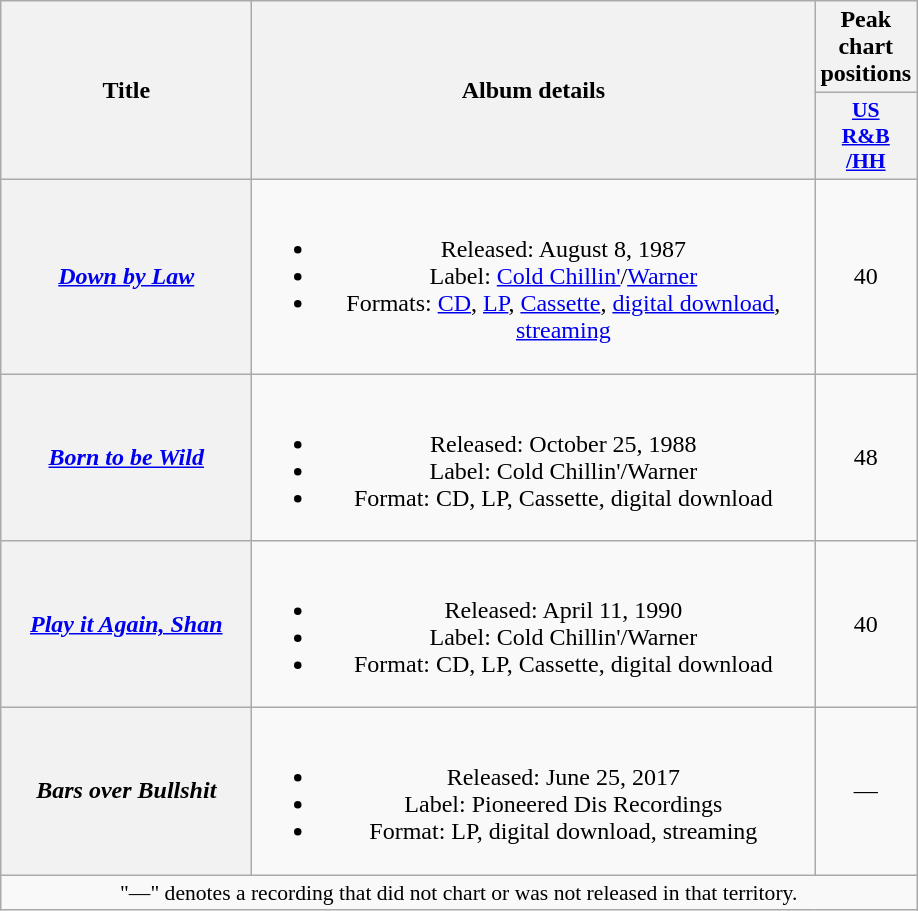<table class="wikitable plainrowheaders" style="text-align:center;" border="1">
<tr>
<th scope="col" rowspan="2" style="width:10em;">Title</th>
<th scope="col" rowspan="2" style="width:23em;">Album details</th>
<th scope="col" colspan="3">Peak chart positions</th>
</tr>
<tr>
<th scope="col" style="width:3em;font-size:90%;"><a href='#'>US<br>R&B<br>/HH</a><br></th>
</tr>
<tr>
<th scope="row"><em><a href='#'>Down by Law</a></em></th>
<td><br><ul><li>Released: August 8, 1987</li><li>Label: <a href='#'>Cold Chillin'</a>/<a href='#'>Warner</a></li><li>Formats: <a href='#'>CD</a>, <a href='#'>LP</a>, <a href='#'>Cassette</a>, <a href='#'>digital download</a>, <a href='#'>streaming</a></li></ul></td>
<td>40</td>
</tr>
<tr>
<th scope="row"><em><a href='#'>Born to be Wild</a></em></th>
<td><br><ul><li>Released: October 25, 1988</li><li>Label: Cold Chillin'/Warner</li><li>Format: CD, LP, Cassette, digital download</li></ul></td>
<td>48</td>
</tr>
<tr>
<th scope="row"><em><a href='#'>Play it Again, Shan</a></em></th>
<td><br><ul><li>Released: April 11, 1990</li><li>Label: Cold Chillin'/Warner</li><li>Format: CD, LP, Cassette, digital download</li></ul></td>
<td>40</td>
</tr>
<tr>
<th scope="row"><em>Bars over Bullshit</em></th>
<td><br><ul><li>Released: June 25, 2017</li><li>Label: Pioneered Dis Recordings</li><li>Format: LP, digital download, streaming</li></ul></td>
<td>—</td>
</tr>
<tr>
<td colspan="15" style="font-size:90%">"—" denotes a recording that did not chart or was not released in that territory.</td>
</tr>
</table>
